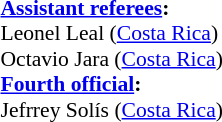<table width=50% style="font-size:90%">
<tr>
<td><br><strong><a href='#'>Assistant referees</a>:</strong>
<br>Leonel Leal (<a href='#'>Costa Rica</a>)
<br>Octavio Jara (<a href='#'>Costa Rica</a>)
<br><strong><a href='#'>Fourth official</a>:</strong>
<br>Jefrrey Solís (<a href='#'>Costa Rica</a>)</td>
</tr>
</table>
